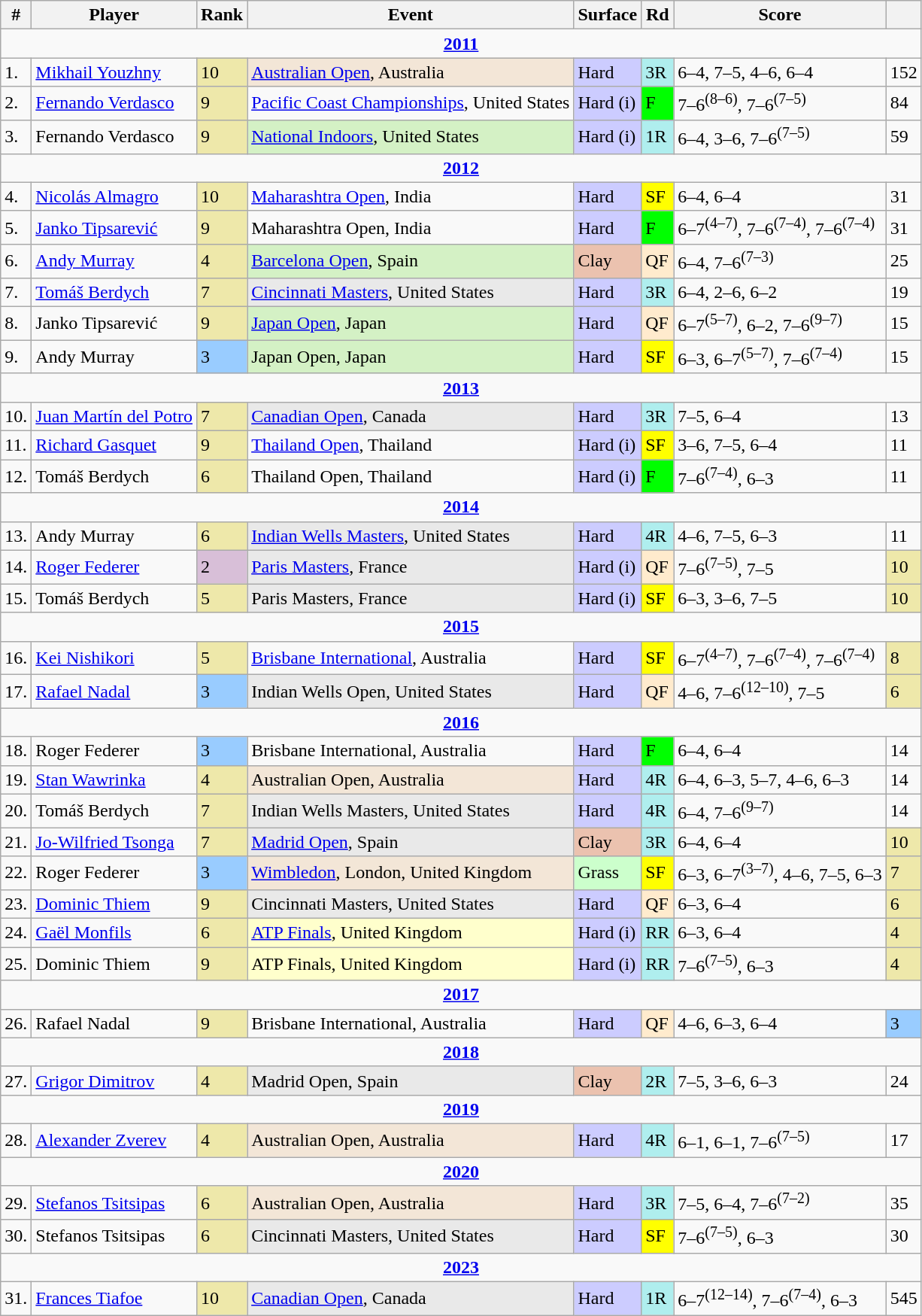<table class="wikitable sortable nowrap">
<tr>
<th>#</th>
<th>Player</th>
<th>Rank</th>
<th>Event</th>
<th>Surface</th>
<th>Rd</th>
<th>Score</th>
<th></th>
</tr>
<tr>
<td colspan=9 style=text-align:center><strong><a href='#'>2011</a></strong></td>
</tr>
<tr>
<td>1.</td>
<td> <a href='#'>Mikhail Youzhny</a></td>
<td style=background:#eee8aa>10</td>
<td style=background:#f3e6d7><a href='#'>Australian Open</a>, Australia</td>
<td style=background:#ccccff>Hard</td>
<td style=background:#afeeee>3R</td>
<td>6–4, 7–5, 4–6, 6–4</td>
<td>152</td>
</tr>
<tr>
<td>2.</td>
<td> <a href='#'>Fernando Verdasco</a></td>
<td style=background:#eee8aa>9</td>
<td><a href='#'>Pacific Coast Championships</a>, United States</td>
<td style=background:#ccccff>Hard (i)</td>
<td style=background:lime>F</td>
<td>7–6<sup>(8–6)</sup>, 7–6<sup>(7–5)</sup></td>
<td>84</td>
</tr>
<tr>
<td>3.</td>
<td> Fernando Verdasco</td>
<td style=background:#eee8aa>9</td>
<td style=background:#d4f1c5><a href='#'>National Indoors</a>, United States</td>
<td style=background:#ccccff>Hard (i)</td>
<td style=background:#afeeee>1R</td>
<td>6–4, 3–6, 7–6<sup>(7–5)</sup></td>
<td>59</td>
</tr>
<tr>
<td colspan=9 style=text-align:center><strong><a href='#'>2012</a></strong></td>
</tr>
<tr>
<td>4.</td>
<td> <a href='#'>Nicolás Almagro</a></td>
<td style=background:#eee8aa>10</td>
<td><a href='#'>Maharashtra Open</a>, India</td>
<td style=background:#ccccff>Hard</td>
<td style=background:yellow>SF</td>
<td>6–4, 6–4</td>
<td>31</td>
</tr>
<tr>
<td>5.</td>
<td> <a href='#'>Janko Tipsarević</a></td>
<td style=background:#eee8aa>9</td>
<td>Maharashtra Open, India</td>
<td style=background:#ccccff>Hard</td>
<td style=background:lime>F</td>
<td>6–7<sup>(4–7)</sup>, 7–6<sup>(7–4)</sup>, 7–6<sup>(7–4)</sup></td>
<td>31</td>
</tr>
<tr>
<td>6.</td>
<td> <a href='#'>Andy Murray</a></td>
<td style=background:#eee8aa>4</td>
<td style=background:#d4f1c5><a href='#'>Barcelona Open</a>, Spain</td>
<td style=background:#ebc2af>Clay</td>
<td style=background:#ffebcd>QF</td>
<td>6–4, 7–6<sup>(7–3)</sup></td>
<td>25</td>
</tr>
<tr>
<td>7.</td>
<td> <a href='#'>Tomáš Berdych</a></td>
<td style=background:#eee8aa>7</td>
<td style=background:#e9e9e9><a href='#'>Cincinnati Masters</a>, United States</td>
<td style=background:#ccccff>Hard</td>
<td style=background:#afeeee>3R</td>
<td>6–4, 2–6, 6–2</td>
<td>19</td>
</tr>
<tr>
<td>8.</td>
<td> Janko Tipsarević</td>
<td style=background:#eee8aa>9</td>
<td style=background:#d4f1c5><a href='#'>Japan Open</a>, Japan</td>
<td style=background:#ccccff>Hard</td>
<td style=background:#ffebcd>QF</td>
<td>6–7<sup>(5–7)</sup>, 6–2, 7–6<sup>(9–7)</sup></td>
<td>15</td>
</tr>
<tr>
<td>9.</td>
<td> Andy Murray</td>
<td style=background:#99ccff>3</td>
<td style=background:#d4f1c5>Japan Open, Japan</td>
<td style=background:#ccccff>Hard</td>
<td style=background:yellow>SF</td>
<td>6–3, 6–7<sup>(5–7)</sup>, 7–6<sup>(7–4)</sup></td>
<td>15</td>
</tr>
<tr>
<td colspan=9 style=text-align:center><strong><a href='#'>2013</a></strong></td>
</tr>
<tr>
<td>10.</td>
<td> <a href='#'>Juan Martín del Potro</a></td>
<td style=background:#eee8aa>7</td>
<td style=background:#e9e9e9><a href='#'>Canadian Open</a>, Canada</td>
<td style=background:#ccccff>Hard</td>
<td style=background:#afeeee data-sort-value=5>3R</td>
<td>7–5, 6–4</td>
<td>13</td>
</tr>
<tr>
<td>11.</td>
<td> <a href='#'>Richard Gasquet</a></td>
<td style=background:#eee8aa>9</td>
<td><a href='#'>Thailand Open</a>, Thailand</td>
<td style=background:#ccccff>Hard (i)</td>
<td style=background:yellow>SF</td>
<td>3–6, 7–5, 6–4</td>
<td>11</td>
</tr>
<tr>
<td>12.</td>
<td> Tomáš Berdych</td>
<td style=background:#eee8aa>6</td>
<td>Thailand Open, Thailand</td>
<td style=background:#ccccff>Hard (i)</td>
<td style=background:lime>F</td>
<td>7–6<sup>(7–4)</sup>, 6–3</td>
<td>11</td>
</tr>
<tr>
<td colspan=9 style=text-align:center><strong><a href='#'>2014</a></strong></td>
</tr>
<tr>
<td>13.</td>
<td> Andy Murray</td>
<td style=background:#eee8aa>6</td>
<td style=background:#e9e9e9><a href='#'>Indian Wells Masters</a>, United States</td>
<td style=background:#ccccff>Hard</td>
<td style=background:#afeeee>4R</td>
<td>4–6, 7–5, 6–3</td>
<td>11</td>
</tr>
<tr>
<td>14.</td>
<td> <a href='#'>Roger Federer</a></td>
<td style=background:thistle>2</td>
<td style=background:#e9e9e9><a href='#'>Paris Masters</a>, France</td>
<td style=background:#ccccff>Hard (i)</td>
<td style=background:#ffebcd>QF</td>
<td>7–6<sup>(7–5)</sup>, 7–5</td>
<td style=background:#eee8aa>10</td>
</tr>
<tr>
<td>15.</td>
<td> Tomáš Berdych</td>
<td style=background:#eee8aa>5</td>
<td style=background:#e9e9e9>Paris Masters, France</td>
<td style=background:#ccccff>Hard (i)</td>
<td style=background:yellow>SF</td>
<td>6–3, 3–6, 7–5</td>
<td style=background:#eee8aa>10</td>
</tr>
<tr>
<td colspan=9 style=text-align:center><strong><a href='#'>2015</a></strong></td>
</tr>
<tr>
<td>16.</td>
<td> <a href='#'>Kei Nishikori</a></td>
<td style=background:#eee8aa>5</td>
<td><a href='#'>Brisbane International</a>, Australia</td>
<td style=background:#ccccff>Hard</td>
<td style=background:yellow>SF</td>
<td>6–7<sup>(4–7)</sup>, 7–6<sup>(7–4)</sup>, 7–6<sup>(7–4)</sup></td>
<td style=background:#eee8aa>8</td>
</tr>
<tr>
<td>17.</td>
<td> <a href='#'>Rafael Nadal</a></td>
<td style=background:#99ccff>3</td>
<td style=background:#e9e9e9>Indian Wells Open, United States</td>
<td style=background:#ccccff>Hard</td>
<td style=background:#ffebcd>QF</td>
<td>4–6, 7–6<sup>(12–10)</sup>, 7–5</td>
<td style=background:#eee8aa>6</td>
</tr>
<tr>
<td colspan=9 style=text-align:center><strong><a href='#'>2016</a></strong></td>
</tr>
<tr>
<td>18.</td>
<td> Roger Federer</td>
<td style=background:#99ccff>3</td>
<td>Brisbane International, Australia</td>
<td style=background:#ccccff>Hard</td>
<td style=background:lime>F</td>
<td>6–4, 6–4</td>
<td>14</td>
</tr>
<tr>
<td>19.</td>
<td> <a href='#'>Stan Wawrinka</a></td>
<td style=background:#eee8aa>4</td>
<td style=background:#f3e6d7>Australian Open, Australia</td>
<td style=background:#ccccff>Hard</td>
<td style=background:#afeeee>4R</td>
<td>6–4, 6–3, 5–7, 4–6, 6–3</td>
<td>14</td>
</tr>
<tr>
<td>20.</td>
<td> Tomáš Berdych</td>
<td style=background:#eee8aa>7</td>
<td style=background:#e9e9e9>Indian Wells Masters, United States</td>
<td style=background:#ccccff>Hard</td>
<td style=background:#afeeee>4R</td>
<td>6–4, 7–6<sup>(9–7)</sup></td>
<td>14</td>
</tr>
<tr>
<td>21.</td>
<td> <a href='#'>Jo-Wilfried Tsonga</a></td>
<td style=background:#eee8aa>7</td>
<td style=background:#e9e9e9><a href='#'>Madrid Open</a>, Spain</td>
<td style=background:#ebc2af>Clay</td>
<td style=background:#afeeee>3R</td>
<td>6–4, 6–4</td>
<td style=background:#eee8aa>10</td>
</tr>
<tr>
<td>22.</td>
<td> Roger Federer</td>
<td style=background:#99ccff>3</td>
<td style=background:#f3e6d7><a href='#'>Wimbledon</a>, London, United Kingdom</td>
<td style=background:#ccffcc>Grass</td>
<td style=background:yellow>SF</td>
<td>6–3, 6–7<sup>(3–7)</sup>, 4–6, 7–5, 6–3</td>
<td style=background:#eee8aa>7</td>
</tr>
<tr>
<td>23.</td>
<td> <a href='#'>Dominic Thiem</a></td>
<td style=background:#eee8aa>9</td>
<td style=background:#e9e9e9>Cincinnati Masters, United States</td>
<td style=background:#ccccff>Hard</td>
<td style=background:#ffebcd>QF</td>
<td>6–3, 6–4</td>
<td style=background:#eee8aa>6</td>
</tr>
<tr>
<td>24.</td>
<td> <a href='#'>Gaël Monfils</a></td>
<td style=background:#eee8aa>6</td>
<td style=background:#ffffcc><a href='#'>ATP Finals</a>, United Kingdom</td>
<td style=background:#ccccff>Hard (i)</td>
<td style=background:#afeeee>RR</td>
<td>6–3, 6–4</td>
<td style=background:#eee8aa>4</td>
</tr>
<tr>
<td>25.</td>
<td> Dominic Thiem</td>
<td style=background:#eee8aa>9</td>
<td style=background:#ffffcc>ATP Finals, United Kingdom</td>
<td style=background:#ccccff>Hard (i)</td>
<td style=background:#afeeee>RR</td>
<td>7–6<sup>(7–5)</sup>, 6–3</td>
<td style=background:#eee8aa>4</td>
</tr>
<tr>
<td colspan=9 style=text-align:center><strong><a href='#'>2017</a></strong></td>
</tr>
<tr>
<td>26.</td>
<td> Rafael Nadal</td>
<td style=background:#eee8aa>9</td>
<td>Brisbane International, Australia</td>
<td style=background:#ccccff>Hard</td>
<td style=background:#ffebcd>QF</td>
<td>4–6, 6–3, 6–4</td>
<td style=background:#99ccff>3</td>
</tr>
<tr>
<td colspan=9 style=text-align:center><strong><a href='#'>2018</a></strong></td>
</tr>
<tr>
<td>27.</td>
<td> <a href='#'>Grigor Dimitrov</a></td>
<td style=background:#eee8aa>4</td>
<td style=background:#e9e9e9>Madrid Open, Spain</td>
<td style=background:#ebc2af>Clay</td>
<td style=background:#afeeee>2R</td>
<td>7–5, 3–6, 6–3</td>
<td>24</td>
</tr>
<tr>
<td colspan=9 style=text-align:center><strong><a href='#'>2019</a></strong></td>
</tr>
<tr>
<td>28.</td>
<td> <a href='#'>Alexander Zverev</a></td>
<td style=background:#eee8aa>4</td>
<td style=background:#f3e6d7>Australian Open, Australia</td>
<td style=background:#ccccff>Hard</td>
<td style=background:#afeeee>4R</td>
<td>6–1, 6–1, 7–6<sup>(7–5)</sup></td>
<td>17</td>
</tr>
<tr>
<td colspan=9 style=text-align:center><strong><a href='#'>2020</a></strong></td>
</tr>
<tr>
<td>29.</td>
<td> <a href='#'>Stefanos Tsitsipas</a></td>
<td style=background:#eee8aa>6</td>
<td style=background:#f3e6d7>Australian Open, Australia</td>
<td style=background:#ccccff>Hard</td>
<td style=background:#afeeee>3R</td>
<td>7–5, 6–4, 7–6<sup>(7–2)</sup></td>
<td>35</td>
</tr>
<tr>
<td>30.</td>
<td> Stefanos Tsitsipas</td>
<td style=background:#eee8aa>6</td>
<td style=background:#e9e9e9>Cincinnati Masters, United States</td>
<td style=background:#ccccff>Hard</td>
<td style=background:yellow>SF</td>
<td>7–6<sup>(7–5)</sup>, 6–3</td>
<td>30</td>
</tr>
<tr>
<td colspan=9 style=text-align:center><strong><a href='#'>2023</a></strong></td>
</tr>
<tr>
<td>31.</td>
<td> <a href='#'>Frances Tiafoe</a></td>
<td style=background:#eee8aa>10</td>
<td style=background:#e9e9e9><a href='#'>Canadian Open</a>, Canada</td>
<td style=background:#ccccff>Hard</td>
<td style=background:#afeeee>1R</td>
<td>6–7<sup>(12–14)</sup>, 7–6<sup>(7–4)</sup>, 6–3</td>
<td>545</td>
</tr>
</table>
